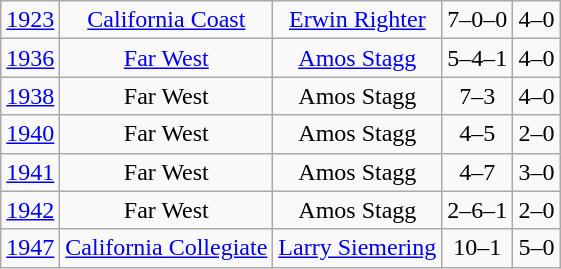<table class="wikitable" style=text-align:center>
<tr>
<td><a href='#'>1923</a></td>
<td><a href='#'>California Coast</a></td>
<td><a href='#'>Erwin Righter</a></td>
<td>7–0–0</td>
<td>4–0</td>
</tr>
<tr>
<td><a href='#'>1936</a></td>
<td><a href='#'>Far West</a></td>
<td><a href='#'>Amos Stagg</a></td>
<td>5–4–1</td>
<td>4–0</td>
</tr>
<tr>
<td><a href='#'>1938</a></td>
<td>Far West</td>
<td>Amos Stagg</td>
<td>7–3</td>
<td>4–0</td>
</tr>
<tr>
<td><a href='#'>1940</a></td>
<td>Far West</td>
<td>Amos Stagg</td>
<td>4–5</td>
<td>2–0</td>
</tr>
<tr>
<td><a href='#'>1941</a></td>
<td>Far West</td>
<td>Amos Stagg</td>
<td>4–7</td>
<td>3–0</td>
</tr>
<tr>
<td><a href='#'>1942</a></td>
<td>Far West</td>
<td>Amos Stagg</td>
<td>2–6–1</td>
<td>2–0</td>
</tr>
<tr>
<td><a href='#'>1947</a></td>
<td><a href='#'>California Collegiate</a></td>
<td><a href='#'>Larry Siemering</a></td>
<td>10–1</td>
<td>5–0</td>
</tr>
</table>
